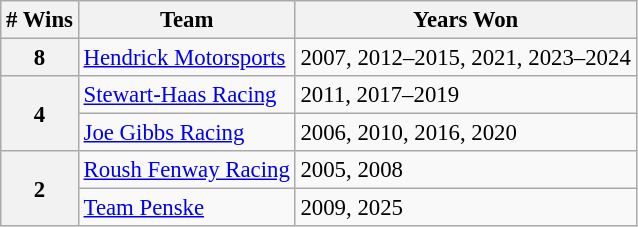<table class="wikitable" style="font-size: 95%;">
<tr>
<th># Wins</th>
<th>Team</th>
<th>Years Won</th>
</tr>
<tr>
<th>8</th>
<td><a href='#'>Hendrick Motorsports</a></td>
<td>2007, 2012–2015, 2021, 2023–2024</td>
</tr>
<tr>
<th rowspan=2>4</th>
<td><a href='#'>Stewart-Haas Racing</a></td>
<td>2011, 2017–2019</td>
</tr>
<tr>
<td><a href='#'>Joe Gibbs Racing</a></td>
<td>2006, 2010, 2016, 2020</td>
</tr>
<tr>
<th rowspan=2>2</th>
<td><a href='#'>Roush Fenway Racing</a></td>
<td>2005, 2008</td>
</tr>
<tr>
<td><a href='#'>Team Penske</a></td>
<td>2009, 2025</td>
</tr>
</table>
